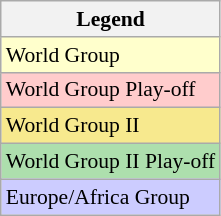<table class=wikitable style=font-size:90%>
<tr>
<th>Legend</th>
</tr>
<tr>
<td style="background:#ffffcc;">World Group</td>
</tr>
<tr>
<td style="background:#fcc;">World Group Play-off</td>
</tr>
<tr>
<td style="background:#f7e98e;">World Group II</td>
</tr>
<tr>
<td style="background:#addfad;">World Group II Play-off</td>
</tr>
<tr>
<td style="background:#ccf;">Europe/Africa Group</td>
</tr>
</table>
